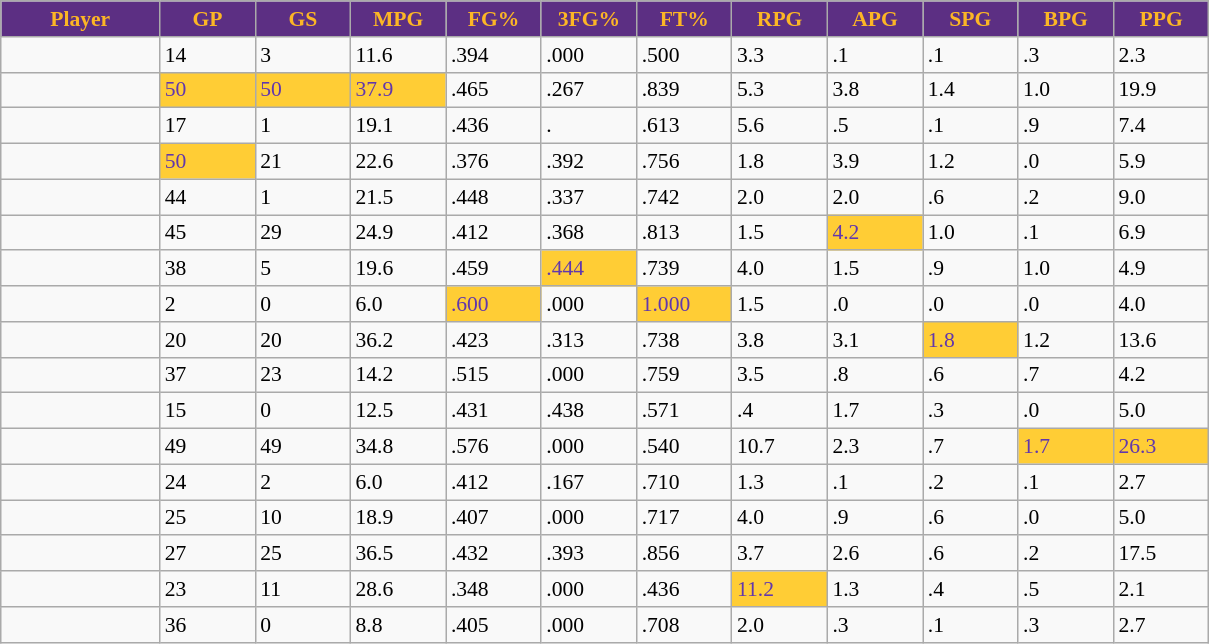<table class="wikitable sortable" style="font-size: 90%">
<tr>
<th style="background:#5C2F83; color:#FCB625" width="10%">Player</th>
<th style="background:#5C2F83; color:#FCB625" width="6%">GP</th>
<th style="background:#5C2F83; color:#FCB625" width="6%">GS</th>
<th style="background:#5C2F83; color:#FCB625" width="6%">MPG</th>
<th style="background:#5C2F83; color:#FCB625" width="6%">FG%</th>
<th style="background:#5C2F83; color:#FCB625" width="6%">3FG%</th>
<th style="background:#5C2F83; color:#FCB625" width="6%">FT%</th>
<th style="background:#5C2F83; color:#FCB625" width="6%">RPG</th>
<th style="background:#5C2F83; color:#FCB625" width="6%">APG</th>
<th style="background:#5C2F83; color:#FCB625" width="6%">SPG</th>
<th style="background:#5C2F83; color:#FCB625" width="6%">BPG</th>
<th style="background:#5C2F83; color:#FCB625" width="6%">PPG</th>
</tr>
<tr>
<td></td>
<td>14</td>
<td>3</td>
<td>11.6</td>
<td>.394</td>
<td>.000</td>
<td>.500</td>
<td>3.3</td>
<td>.1</td>
<td>.1</td>
<td>.3</td>
<td>2.3</td>
</tr>
<tr>
<td></td>
<td style="background:#ffcd35;color:#6137ad;">50</td>
<td style="background:#ffcd35;color:#6137ad;">50</td>
<td style="background:#ffcd35;color:#6137ad;">37.9</td>
<td>.465</td>
<td>.267</td>
<td>.839</td>
<td>5.3</td>
<td>3.8</td>
<td>1.4</td>
<td>1.0</td>
<td>19.9</td>
</tr>
<tr>
<td></td>
<td>17</td>
<td>1</td>
<td>19.1</td>
<td>.436</td>
<td>.</td>
<td>.613</td>
<td>5.6</td>
<td>.5</td>
<td>.1</td>
<td>.9</td>
<td>7.4</td>
</tr>
<tr>
<td></td>
<td style="background:#ffcd35;color:#6137ad;">50</td>
<td>21</td>
<td>22.6</td>
<td>.376</td>
<td>.392</td>
<td>.756</td>
<td>1.8</td>
<td>3.9</td>
<td>1.2</td>
<td>.0</td>
<td>5.9</td>
</tr>
<tr>
<td></td>
<td>44</td>
<td>1</td>
<td>21.5</td>
<td>.448</td>
<td>.337</td>
<td>.742</td>
<td>2.0</td>
<td>2.0</td>
<td>.6</td>
<td>.2</td>
<td>9.0</td>
</tr>
<tr>
<td></td>
<td>45</td>
<td>29</td>
<td>24.9</td>
<td>.412</td>
<td>.368</td>
<td>.813</td>
<td>1.5</td>
<td style="background:#ffcd35;color:#6137ad;">4.2</td>
<td>1.0</td>
<td>.1</td>
<td>6.9</td>
</tr>
<tr>
<td></td>
<td>38</td>
<td>5</td>
<td>19.6</td>
<td>.459</td>
<td style="background:#ffcd35;color:#6137ad;">.444</td>
<td>.739</td>
<td>4.0</td>
<td>1.5</td>
<td>.9</td>
<td>1.0</td>
<td>4.9</td>
</tr>
<tr>
<td></td>
<td>2</td>
<td>0</td>
<td>6.0</td>
<td style="background:#ffcd35;color:#6137ad;">.600</td>
<td>.000</td>
<td style="background:#ffcd35;color:#6137ad;">1.000</td>
<td>1.5</td>
<td>.0</td>
<td>.0</td>
<td>.0</td>
<td>4.0</td>
</tr>
<tr>
<td></td>
<td>20</td>
<td>20</td>
<td>36.2</td>
<td>.423</td>
<td>.313</td>
<td>.738</td>
<td>3.8</td>
<td>3.1</td>
<td style="background:#ffcd35;color:#6137ad;">1.8</td>
<td>1.2</td>
<td>13.6</td>
</tr>
<tr>
<td></td>
<td>37</td>
<td>23</td>
<td>14.2</td>
<td>.515</td>
<td>.000</td>
<td>.759</td>
<td>3.5</td>
<td>.8</td>
<td>.6</td>
<td>.7</td>
<td>4.2</td>
</tr>
<tr>
<td></td>
<td>15</td>
<td>0</td>
<td>12.5</td>
<td>.431</td>
<td>.438</td>
<td>.571</td>
<td>.4</td>
<td>1.7</td>
<td>.3</td>
<td>.0</td>
<td>5.0</td>
</tr>
<tr>
<td></td>
<td>49</td>
<td>49</td>
<td>34.8</td>
<td>.576</td>
<td>.000</td>
<td>.540</td>
<td>10.7</td>
<td>2.3</td>
<td>.7</td>
<td style="background:#ffcd35;color:#6137ad;">1.7</td>
<td style="background:#ffcd35;color:#6137ad;">26.3</td>
</tr>
<tr>
<td></td>
<td>24</td>
<td>2</td>
<td>6.0</td>
<td>.412</td>
<td>.167</td>
<td>.710</td>
<td>1.3</td>
<td>.1</td>
<td>.2</td>
<td>.1</td>
<td>2.7</td>
</tr>
<tr>
<td></td>
<td>25</td>
<td>10</td>
<td>18.9</td>
<td>.407</td>
<td>.000</td>
<td>.717</td>
<td>4.0</td>
<td>.9</td>
<td>.6</td>
<td>.0</td>
<td>5.0</td>
</tr>
<tr>
<td></td>
<td>27</td>
<td>25</td>
<td>36.5</td>
<td>.432</td>
<td>.393</td>
<td>.856</td>
<td>3.7</td>
<td>2.6</td>
<td>.6</td>
<td>.2</td>
<td>17.5</td>
</tr>
<tr>
<td></td>
<td>23</td>
<td>11</td>
<td>28.6</td>
<td>.348</td>
<td>.000</td>
<td>.436</td>
<td style="background:#ffcd35;color:#6137ad;">11.2</td>
<td>1.3</td>
<td>.4</td>
<td>.5</td>
<td>2.1</td>
</tr>
<tr>
<td></td>
<td>36</td>
<td>0</td>
<td>8.8</td>
<td>.405</td>
<td>.000</td>
<td>.708</td>
<td>2.0</td>
<td>.3</td>
<td>.1</td>
<td>.3</td>
<td>2.7</td>
</tr>
</table>
